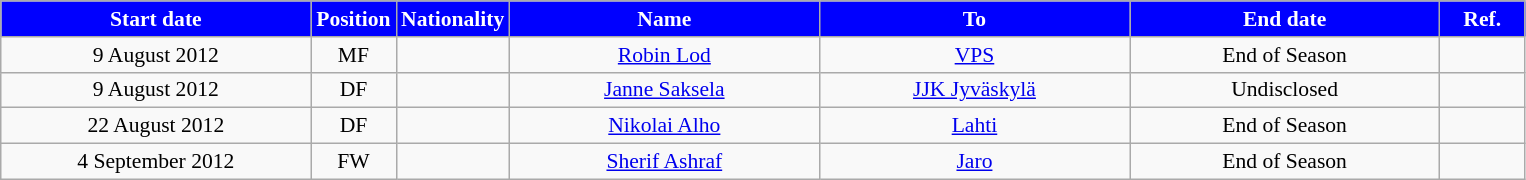<table class="wikitable"  style="text-align:center; font-size:90%; ">
<tr>
<th style="background:#00f; color:white; width:200px;">Start date</th>
<th style="background:#00f; color:white; width:50px;">Position</th>
<th style="background:#00f; color:white; width:50px;">Nationality</th>
<th style="background:#00f; color:white; width:200px;">Name</th>
<th style="background:#00f; color:white; width:200px;">To</th>
<th style="background:#00f; color:white; width:200px;">End date</th>
<th style="background:#00f; color:white; width:50px;">Ref.</th>
</tr>
<tr>
<td>9 August 2012</td>
<td>MF</td>
<td></td>
<td><a href='#'>Robin Lod</a></td>
<td><a href='#'>VPS</a></td>
<td>End of Season</td>
<td></td>
</tr>
<tr>
<td>9 August 2012</td>
<td>DF</td>
<td></td>
<td><a href='#'>Janne Saksela</a></td>
<td><a href='#'>JJK Jyväskylä</a></td>
<td>Undisclosed</td>
<td></td>
</tr>
<tr>
<td>22 August 2012</td>
<td>DF</td>
<td></td>
<td><a href='#'>Nikolai Alho</a></td>
<td><a href='#'>Lahti</a></td>
<td>End of Season</td>
<td></td>
</tr>
<tr>
<td>4 September 2012</td>
<td>FW</td>
<td></td>
<td><a href='#'>Sherif Ashraf</a></td>
<td><a href='#'>Jaro</a></td>
<td>End of Season</td>
<td></td>
</tr>
</table>
